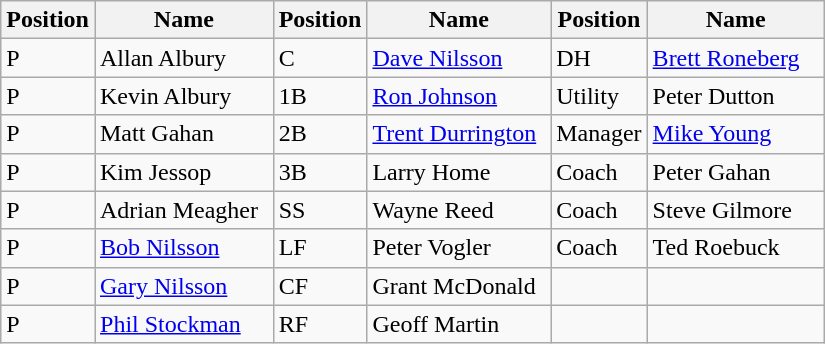<table class="wikitable" style="width:550px;">
<tr>
<th width=2%>Position</th>
<th width=30%>Name</th>
<th width=2%>Position</th>
<th width=30%>Name</th>
<th width=6%>Position</th>
<th width=30%>Name</th>
</tr>
<tr>
<td>P</td>
<td>Allan Albury</td>
<td>C</td>
<td><a href='#'>Dave Nilsson</a></td>
<td>DH</td>
<td><a href='#'>Brett Roneberg</a></td>
</tr>
<tr>
<td>P</td>
<td>Kevin Albury</td>
<td>1B</td>
<td><a href='#'>Ron Johnson</a></td>
<td>Utility</td>
<td>Peter Dutton</td>
</tr>
<tr>
<td>P</td>
<td>Matt Gahan</td>
<td>2B</td>
<td><a href='#'>Trent Durrington</a></td>
<td>Manager</td>
<td><a href='#'>Mike Young</a></td>
</tr>
<tr>
<td>P</td>
<td>Kim Jessop</td>
<td>3B</td>
<td>Larry Home</td>
<td>Coach</td>
<td>Peter Gahan</td>
</tr>
<tr>
<td>P</td>
<td>Adrian Meagher</td>
<td>SS</td>
<td>Wayne Reed</td>
<td>Coach</td>
<td>Steve Gilmore</td>
</tr>
<tr>
<td>P</td>
<td><a href='#'>Bob Nilsson</a></td>
<td>LF</td>
<td>Peter Vogler</td>
<td>Coach</td>
<td>Ted Roebuck</td>
</tr>
<tr>
<td>P</td>
<td><a href='#'>Gary Nilsson</a></td>
<td>CF</td>
<td>Grant McDonald</td>
<td></td>
<td></td>
</tr>
<tr>
<td>P</td>
<td><a href='#'>Phil Stockman</a></td>
<td>RF</td>
<td>Geoff Martin</td>
<td></td>
<td></td>
</tr>
</table>
